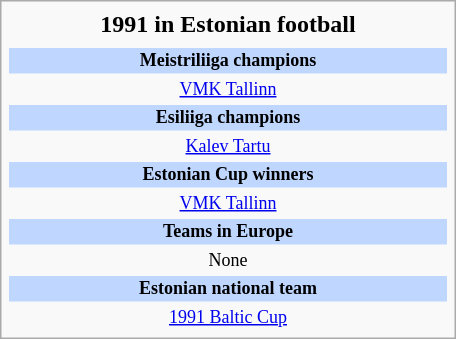<table class="infobox football" style="width: 19em; text-align: center;">
<tr>
<th colspan=3 style="font-size: 16px;">1991 in Estonian football</th>
</tr>
<tr>
<td colspan=3 style="font-size: 12px; line-height: 14px;"><span></span></td>
</tr>
<tr>
<td colspan=3 style="font-size: 12px; background: #BFD7FF;"><strong>Meistriliiga champions</strong></td>
</tr>
<tr>
<td colspan=3 style="font-size: 12px;"><a href='#'>VMK Tallinn</a></td>
</tr>
<tr>
<td colspan=3 style="font-size: 12px; background: #BFD7FF;"><strong>Esiliiga champions</strong></td>
</tr>
<tr>
<td colspan=3 style="font-size: 12px;"><a href='#'>Kalev Tartu</a></td>
</tr>
<tr>
<td colspan=3 style="font-size: 12px; background: #BFD7FF;"><strong>Estonian Cup winners</strong></td>
</tr>
<tr>
<td colspan=3 style="font-size: 12px;"><a href='#'>VMK Tallinn</a></td>
</tr>
<tr>
<td colspan=3 style="font-size: 12px; background: #BFD7FF;"><strong>Teams in Europe</strong></td>
</tr>
<tr>
<td colspan=3 style="font-size: 12px;">None</td>
</tr>
<tr>
<td colspan=3 style="font-size: 12px; background: #BFD7FF;"><strong>Estonian national team</strong></td>
</tr>
<tr>
<td colspan=3 style="font-size: 12px;"><a href='#'>1991 Baltic Cup</a></td>
</tr>
</table>
